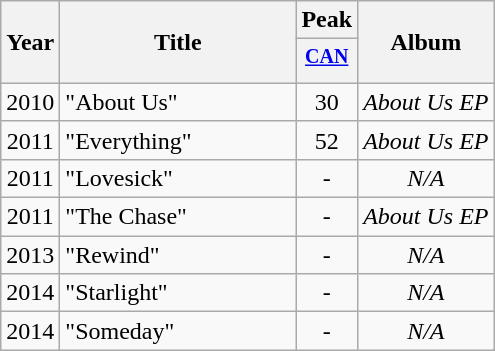<table class="wikitable" style="text-align: center">
<tr>
<th rowspan="2">Year</th>
<th rowspan="2" style="width:150px;">Title</th>
<th>Peak</th>
<th rowspan="2">Album</th>
</tr>
<tr>
<th style="width:30px;"><sup><a href='#'>CAN</a></sup><br></th>
</tr>
<tr>
<td>2010</td>
<td style="text-align:left;">"About Us"</td>
<td>30</td>
<td><em>About Us EP</em></td>
</tr>
<tr>
<td>2011</td>
<td style="text-align:left;">"Everything"</td>
<td>52</td>
<td><em>About Us EP</em></td>
</tr>
<tr>
<td>2011</td>
<td style="text-align:left;">"Lovesick"</td>
<td>-</td>
<td><em>N/A</em></td>
</tr>
<tr>
<td>2011</td>
<td style="text-align:left;">"The Chase"</td>
<td>-</td>
<td><em>About Us EP</em></td>
</tr>
<tr>
<td>2013</td>
<td style="text-align:left;">"Rewind"</td>
<td>-</td>
<td><em>N/A</em></td>
</tr>
<tr>
<td>2014</td>
<td style="text-align:left;">"Starlight"</td>
<td>-</td>
<td><em>N/A</em></td>
</tr>
<tr>
<td>2014</td>
<td style="text-align:left;">"Someday"</td>
<td>-</td>
<td><em>N/A</em></td>
</tr>
</table>
